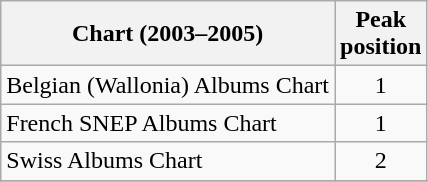<table class="wikitable sortable">
<tr>
<th align="left">Chart (2003–2005)</th>
<th align="center">Peak<br>position</th>
</tr>
<tr>
<td align="left">Belgian (Wallonia) Albums Chart</td>
<td align="center">1</td>
</tr>
<tr>
<td align="left">French SNEP Albums Chart</td>
<td align="center">1</td>
</tr>
<tr>
<td align="left">Swiss Albums Chart</td>
<td align="center">2</td>
</tr>
<tr>
</tr>
</table>
